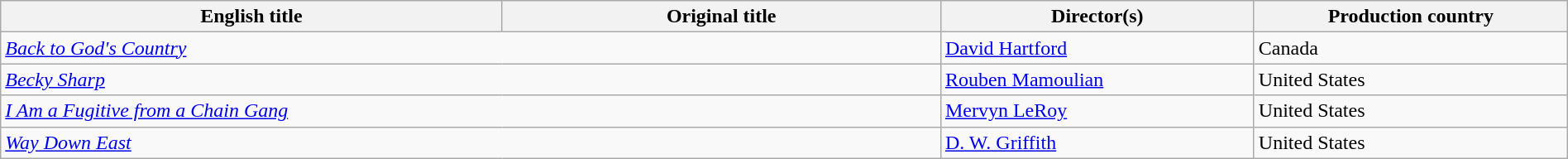<table class="wikitable sortable" style="width:100%; margin-bottom:4px">
<tr>
<th scope="col" width="32%">English title</th>
<th scope="col" width="28%">Original title</th>
<th scope="col" width="20%">Director(s)</th>
<th scope="col" width="20%">Production country</th>
</tr>
<tr>
<td colspan=2><em><a href='#'>Back to God's Country</a></em></td>
<td><a href='#'>David Hartford</a></td>
<td>Canada</td>
</tr>
<tr>
<td colspan=2><em><a href='#'>Becky Sharp</a></em></td>
<td><a href='#'>Rouben Mamoulian</a></td>
<td>United States</td>
</tr>
<tr>
<td colspan=2><em><a href='#'>I Am a Fugitive from a Chain Gang</a></em></td>
<td><a href='#'>Mervyn LeRoy</a></td>
<td>United States</td>
</tr>
<tr>
<td colspan=2><em><a href='#'>Way Down East</a></em></td>
<td><a href='#'>D. W. Griffith</a></td>
<td>United States</td>
</tr>
</table>
